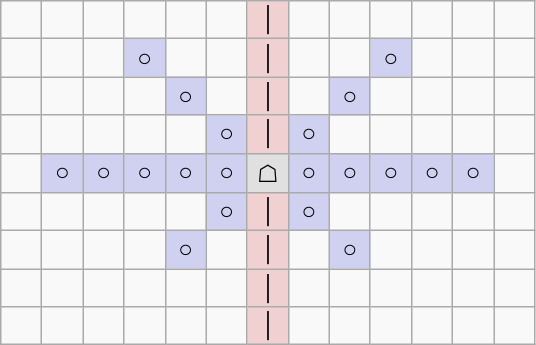<table border="1" class="wikitable">
<tr align=center>
<td width="20"> </td>
<td width="20"> </td>
<td width="20"> </td>
<td width="20"> </td>
<td width="20"> </td>
<td width="20"> </td>
<td width="20" style="background:#f0d0d0;">│</td>
<td width="20"> </td>
<td width="20"> </td>
<td width="20"> </td>
<td width="20"> </td>
<td width="20"> </td>
<td width="20"> </td>
</tr>
<tr align=center>
<td> </td>
<td> </td>
<td> </td>
<td style="background:#d0d0f0;">○</td>
<td> </td>
<td> </td>
<td style="background:#f0d0d0;">│</td>
<td> </td>
<td> </td>
<td style="background:#d0d0f0;">○</td>
<td> </td>
<td> </td>
<td> </td>
</tr>
<tr align=center>
<td> </td>
<td> </td>
<td> </td>
<td> </td>
<td style="background:#d0d0f0;">○</td>
<td> </td>
<td style="background:#f0d0d0;">│</td>
<td> </td>
<td style="background:#d0d0f0;">○</td>
<td> </td>
<td> </td>
<td> </td>
<td> </td>
</tr>
<tr align=center>
<td> </td>
<td> </td>
<td> </td>
<td> </td>
<td> </td>
<td style="background:#d0d0f0;">○</td>
<td style="background:#f0d0d0;">│</td>
<td style="background:#d0d0f0;">○</td>
<td> </td>
<td> </td>
<td> </td>
<td> </td>
<td> </td>
</tr>
<tr align=center>
<td> </td>
<td style="background:#d0d0f0;">○</td>
<td style="background:#d0d0f0;">○</td>
<td style="background:#d0d0f0;">○</td>
<td style="background:#d0d0f0;">○</td>
<td style="background:#d0d0f0;">○</td>
<td style="background:#e0e0e0;">☖</td>
<td style="background:#d0d0f0;">○</td>
<td style="background:#d0d0f0;">○</td>
<td style="background:#d0d0f0;">○</td>
<td style="background:#d0d0f0;">○</td>
<td style="background:#d0d0f0;">○</td>
<td> </td>
</tr>
<tr align=center>
<td> </td>
<td> </td>
<td> </td>
<td> </td>
<td> </td>
<td style="background:#d0d0f0;">○</td>
<td style="background:#f0d0d0;">│</td>
<td style="background:#d0d0f0;">○</td>
<td> </td>
<td> </td>
<td> </td>
<td> </td>
<td> </td>
</tr>
<tr align=center>
<td> </td>
<td> </td>
<td> </td>
<td> </td>
<td style="background:#d0d0f0;">○</td>
<td> </td>
<td style="background:#f0d0d0;">│</td>
<td> </td>
<td style="background:#d0d0f0;">○</td>
<td> </td>
<td> </td>
<td> </td>
<td> </td>
</tr>
<tr align=center>
<td> </td>
<td> </td>
<td> </td>
<td> </td>
<td> </td>
<td> </td>
<td style="background:#f0d0d0;">│</td>
<td> </td>
<td> </td>
<td> </td>
<td> </td>
<td> </td>
<td> </td>
</tr>
<tr align=center>
<td> </td>
<td> </td>
<td> </td>
<td> </td>
<td> </td>
<td> </td>
<td style="background:#f0d0d0;">│</td>
<td> </td>
<td> </td>
<td> </td>
<td> </td>
<td> </td>
<td> </td>
</tr>
</table>
